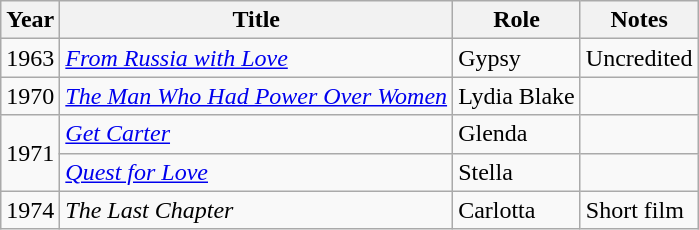<table class="wikitable">
<tr>
<th>Year</th>
<th>Title</th>
<th>Role</th>
<th>Notes</th>
</tr>
<tr>
<td>1963</td>
<td><a href='#'><em>From Russia with Love</em></a></td>
<td>Gypsy</td>
<td>Uncredited</td>
</tr>
<tr>
<td>1970</td>
<td><em><a href='#'>The Man Who Had Power Over Women</a></em></td>
<td>Lydia Blake</td>
<td></td>
</tr>
<tr>
<td rowspan="2">1971</td>
<td><em><a href='#'>Get Carter</a></em></td>
<td>Glenda</td>
<td></td>
</tr>
<tr>
<td><em><a href='#'>Quest for Love</a></em></td>
<td>Stella</td>
<td></td>
</tr>
<tr>
<td>1974</td>
<td><em>The Last Chapter</em></td>
<td>Carlotta</td>
<td>Short film</td>
</tr>
</table>
